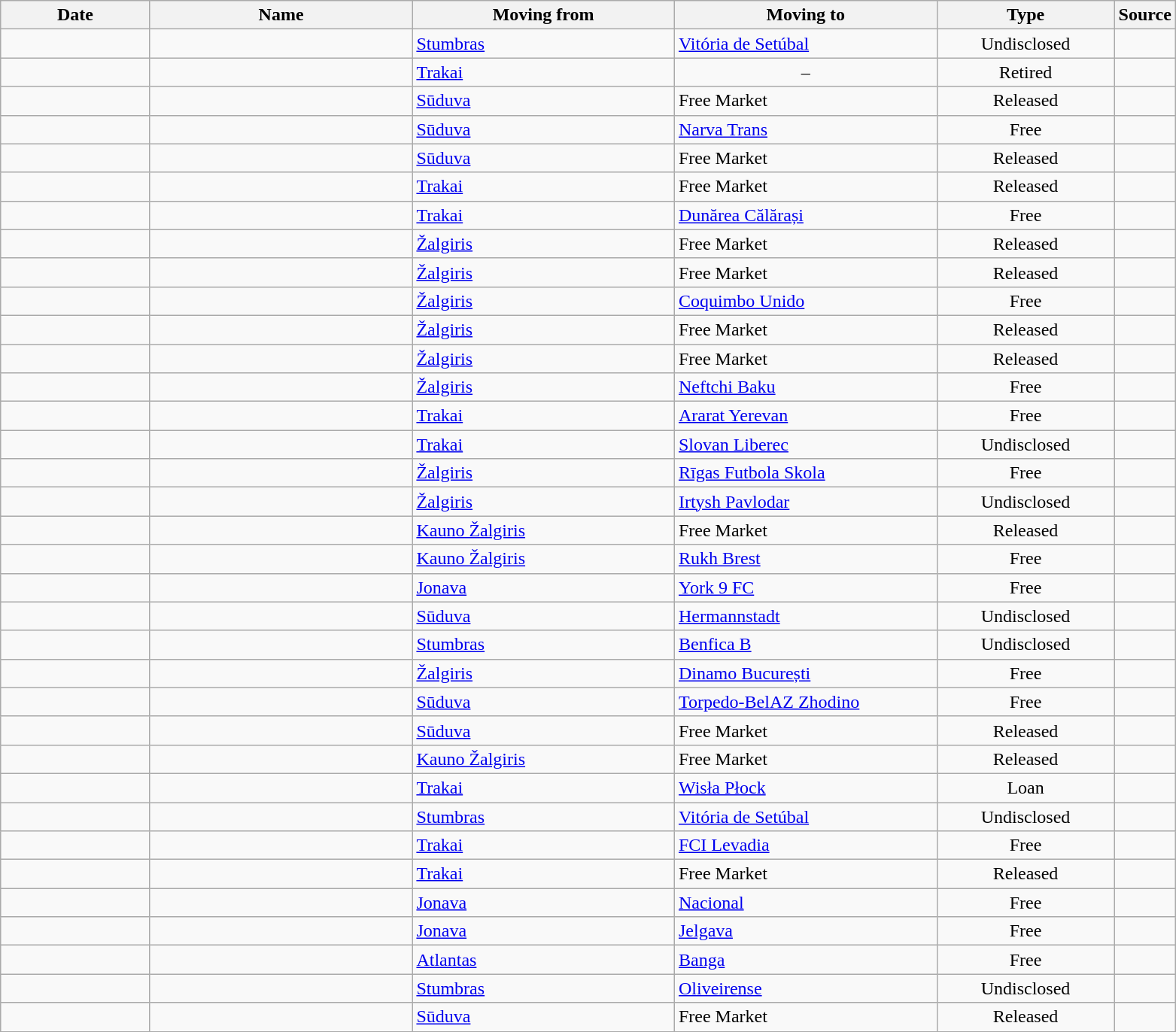<table class="wikitable sortable">
<tr>
<th style="width:125px;">Date</th>
<th style="width:225px;">Name</th>
<th style="width:225px;">Moving from</th>
<th style="width:225px;">Moving to</th>
<th style="width:150px;">Type</th>
<th style="width:20px;">Source</th>
</tr>
<tr>
<td align=center></td>
<td> </td>
<td><a href='#'>Stumbras</a></td>
<td> <a href='#'>Vitória de Setúbal</a></td>
<td align=center>Undisclosed</td>
<td align=center></td>
</tr>
<tr>
<td align=center></td>
<td> </td>
<td><a href='#'>Trakai</a></td>
<td align=center>–</td>
<td align=center>Retired</td>
<td align=center></td>
</tr>
<tr>
<td align=center></td>
<td> </td>
<td><a href='#'>Sūduva</a></td>
<td>Free Market</td>
<td align=center>Released</td>
<td align=center></td>
</tr>
<tr>
<td align=center></td>
<td> </td>
<td><a href='#'>Sūduva</a></td>
<td> <a href='#'>Narva Trans</a></td>
<td align=center>Free</td>
<td align=center></td>
</tr>
<tr>
<td align=center></td>
<td> </td>
<td><a href='#'>Sūduva</a></td>
<td>Free Market</td>
<td align=center>Released</td>
<td align=center></td>
</tr>
<tr>
<td align=center></td>
<td> </td>
<td><a href='#'>Trakai</a></td>
<td>Free Market</td>
<td align=center>Released</td>
<td align=center></td>
</tr>
<tr>
<td align=center></td>
<td> </td>
<td><a href='#'>Trakai</a></td>
<td> <a href='#'>Dunărea Călărași</a></td>
<td align=center>Free</td>
<td align=center></td>
</tr>
<tr>
<td align=center></td>
<td> </td>
<td><a href='#'>Žalgiris</a></td>
<td>Free Market</td>
<td align=center>Released</td>
<td align=center></td>
</tr>
<tr>
<td align=center></td>
<td> </td>
<td><a href='#'>Žalgiris</a></td>
<td>Free Market</td>
<td align=center>Released</td>
<td align=center></td>
</tr>
<tr>
<td align=center></td>
<td> </td>
<td><a href='#'>Žalgiris</a></td>
<td> <a href='#'>Coquimbo Unido</a></td>
<td align=center>Free</td>
<td align=center></td>
</tr>
<tr>
<td align=center></td>
<td> </td>
<td><a href='#'>Žalgiris</a></td>
<td>Free Market</td>
<td align=center>Released</td>
<td align=center></td>
</tr>
<tr>
<td align=center></td>
<td> </td>
<td><a href='#'>Žalgiris</a></td>
<td>Free Market</td>
<td align=center>Released</td>
<td align=center></td>
</tr>
<tr>
<td align=center></td>
<td> </td>
<td><a href='#'>Žalgiris</a></td>
<td> <a href='#'>Neftchi Baku</a></td>
<td align=center>Free</td>
<td align=center></td>
</tr>
<tr>
<td align=center></td>
<td> </td>
<td><a href='#'>Trakai</a></td>
<td> <a href='#'>Ararat Yerevan</a></td>
<td align=center>Free</td>
<td align=center></td>
</tr>
<tr>
<td align=center></td>
<td> </td>
<td><a href='#'>Trakai</a></td>
<td> <a href='#'>Slovan Liberec</a></td>
<td align=center>Undisclosed</td>
<td align=center></td>
</tr>
<tr>
<td align=center></td>
<td> </td>
<td><a href='#'>Žalgiris</a></td>
<td> <a href='#'>Rīgas Futbola Skola</a></td>
<td align=center>Free</td>
<td align=center></td>
</tr>
<tr>
<td align=center></td>
<td> </td>
<td><a href='#'>Žalgiris</a></td>
<td> <a href='#'>Irtysh Pavlodar</a></td>
<td align=center>Undisclosed</td>
<td align=center></td>
</tr>
<tr>
<td align=center></td>
<td> </td>
<td><a href='#'>Kauno Žalgiris</a></td>
<td>Free Market</td>
<td align=center>Released</td>
<td align=center></td>
</tr>
<tr>
<td align=center></td>
<td> </td>
<td><a href='#'>Kauno Žalgiris</a></td>
<td> <a href='#'>Rukh Brest</a></td>
<td align=center>Free</td>
<td align=center></td>
</tr>
<tr>
<td align=center></td>
<td> </td>
<td><a href='#'>Jonava</a></td>
<td> <a href='#'>York 9 FC</a></td>
<td align=center>Free</td>
<td align=center></td>
</tr>
<tr>
<td align=center></td>
<td> </td>
<td><a href='#'>Sūduva</a></td>
<td> <a href='#'>Hermannstadt</a></td>
<td align=center>Undisclosed</td>
<td align=center></td>
</tr>
<tr>
<td align=center></td>
<td> </td>
<td><a href='#'>Stumbras</a></td>
<td> <a href='#'>Benfica B</a></td>
<td align=center>Undisclosed</td>
<td align=center></td>
</tr>
<tr>
<td align=center></td>
<td> </td>
<td><a href='#'>Žalgiris</a></td>
<td> <a href='#'>Dinamo București</a></td>
<td align=center>Free</td>
<td align=center></td>
</tr>
<tr>
<td align=center></td>
<td> </td>
<td><a href='#'>Sūduva</a></td>
<td> <a href='#'>Torpedo-BelAZ Zhodino</a></td>
<td align=center>Free</td>
<td align=center></td>
</tr>
<tr>
<td align=center></td>
<td> </td>
<td><a href='#'>Sūduva</a></td>
<td>Free Market</td>
<td align=center>Released</td>
<td align=center></td>
</tr>
<tr>
<td align=center></td>
<td> </td>
<td><a href='#'>Kauno Žalgiris</a></td>
<td>Free Market</td>
<td align=center>Released</td>
<td align=center></td>
</tr>
<tr>
<td align=center></td>
<td> </td>
<td><a href='#'>Trakai</a></td>
<td> <a href='#'>Wisła Płock</a></td>
<td align=center>Loan</td>
<td align=center></td>
</tr>
<tr>
<td align=center></td>
<td> </td>
<td><a href='#'>Stumbras</a></td>
<td> <a href='#'>Vitória de Setúbal</a></td>
<td align=center>Undisclosed</td>
<td align=center></td>
</tr>
<tr>
<td align=center></td>
<td> </td>
<td><a href='#'>Trakai</a></td>
<td> <a href='#'>FCI Levadia</a></td>
<td align=center>Free</td>
<td align=center></td>
</tr>
<tr>
<td align=center></td>
<td> </td>
<td><a href='#'>Trakai</a></td>
<td>Free Market</td>
<td align=center>Released</td>
<td align=center></td>
</tr>
<tr>
<td align=center></td>
<td> </td>
<td><a href='#'>Jonava</a></td>
<td> <a href='#'>Nacional</a></td>
<td align=center>Free</td>
<td align=center></td>
</tr>
<tr>
<td align=center></td>
<td> </td>
<td><a href='#'>Jonava</a></td>
<td> <a href='#'>Jelgava</a></td>
<td align=center>Free</td>
<td align=center></td>
</tr>
<tr>
<td align=center></td>
<td> </td>
<td><a href='#'>Atlantas</a></td>
<td><a href='#'>Banga</a></td>
<td align=center>Free</td>
<td align=center></td>
</tr>
<tr>
<td align=center></td>
<td> </td>
<td><a href='#'>Stumbras</a></td>
<td> <a href='#'>Oliveirense</a></td>
<td align=center>Undisclosed</td>
<td align=center></td>
</tr>
<tr>
<td align=center></td>
<td> </td>
<td><a href='#'>Sūduva</a></td>
<td>Free Market</td>
<td align=center>Released</td>
<td align=center></td>
</tr>
<tr>
</tr>
</table>
